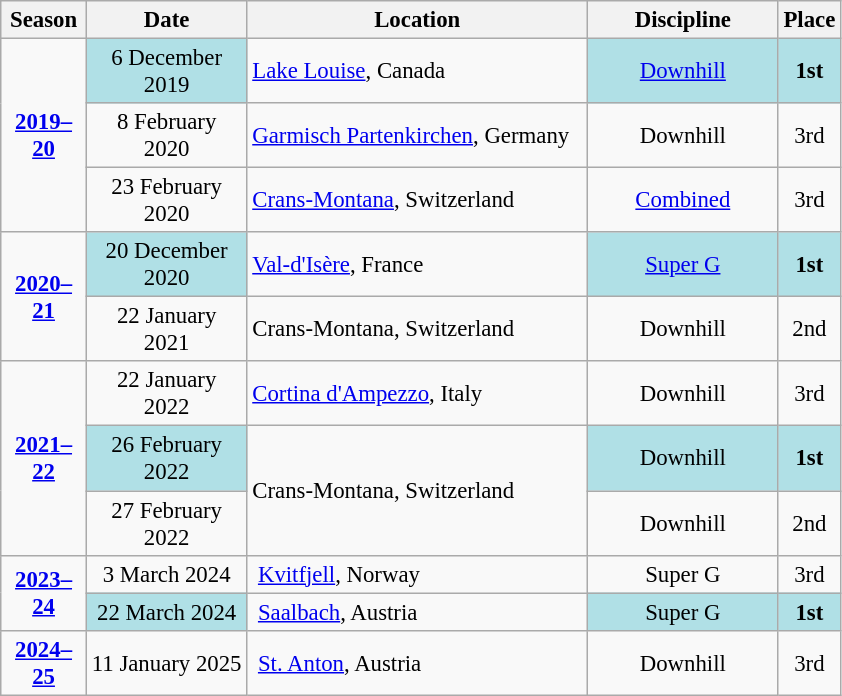<table class="wikitable sortable"  style="text-align:center; font-size:95%;">
<tr>
<th style="width:50px;">Season</th>
<th style="width:100px;">Date</th>
<th style="width:220px;">Location</th>
<th style="width:120px;">Discipline</th>
<th>Place</th>
</tr>
<tr>
<td rowspan=3><strong><a href='#'>2019–20</a></strong></td>
<td bgcolor="#BOEOE6">6 December 2019</td>
<td align=left> <a href='#'>Lake Louise</a>, Canada</td>
<td bgcolor="#BOEOE6"><a href='#'>Downhill</a></td>
<td bgcolor="#BOEOE6"><strong>1st</strong></td>
</tr>
<tr>
<td>8 February 2020</td>
<td align=left> <a href='#'>Garmisch Partenkirchen</a>, Germany</td>
<td>Downhill</td>
<td>3rd</td>
</tr>
<tr>
<td>23 February 2020</td>
<td align=left> <a href='#'>Crans-Montana</a>, Switzerland</td>
<td><a href='#'>Combined</a></td>
<td>3rd</td>
</tr>
<tr>
<td rowspan=2><strong><a href='#'>2020–21</a></strong></td>
<td bgcolor="#BOEOE6">20 December 2020</td>
<td align=left> <a href='#'>Val-d'Isère</a>, France</td>
<td bgcolor="#BOEOE6"><a href='#'>Super G</a></td>
<td bgcolor="#BOEOE6"><strong>1st</strong></td>
</tr>
<tr>
<td>22 January 2021</td>
<td align=left> Crans-Montana, Switzerland</td>
<td>Downhill</td>
<td>2nd</td>
</tr>
<tr>
<td rowspan=3><strong><a href='#'>2021–22</a></strong></td>
<td>22 January 2022</td>
<td align=left> <a href='#'>Cortina d'Ampezzo</a>, Italy</td>
<td>Downhill</td>
<td>3rd</td>
</tr>
<tr>
<td bgcolor="#BOEOE6">26 February 2022</td>
<td rowspan=2 align=left> Crans-Montana, Switzerland</td>
<td bgcolor="#BOEOE6">Downhill</td>
<td bgcolor="#BOEOE6"><strong>1st</strong></td>
</tr>
<tr>
<td>27 February 2022</td>
<td>Downhill</td>
<td>2nd</td>
</tr>
<tr>
<td rowspan=2><strong><a href='#'>2023–24</a></strong></td>
<td>3 March 2024</td>
<td align=left> <a href='#'>Kvitfjell</a>, Norway</td>
<td>Super G</td>
<td>3rd</td>
</tr>
<tr>
<td bgcolor="#BOEOE6">22 March 2024</td>
<td align=left> <a href='#'>Saalbach</a>, Austria</td>
<td bgcolor="#BOEOE6">Super G</td>
<td bgcolor="#BOEOE6"><strong>1st</strong></td>
</tr>
<tr>
<td rowspan=1><strong><a href='#'>2024–25</a></strong></td>
<td>11 January 2025</td>
<td align=left> <a href='#'>St. Anton</a>, Austria</td>
<td>Downhill</td>
<td>3rd</td>
</tr>
</table>
